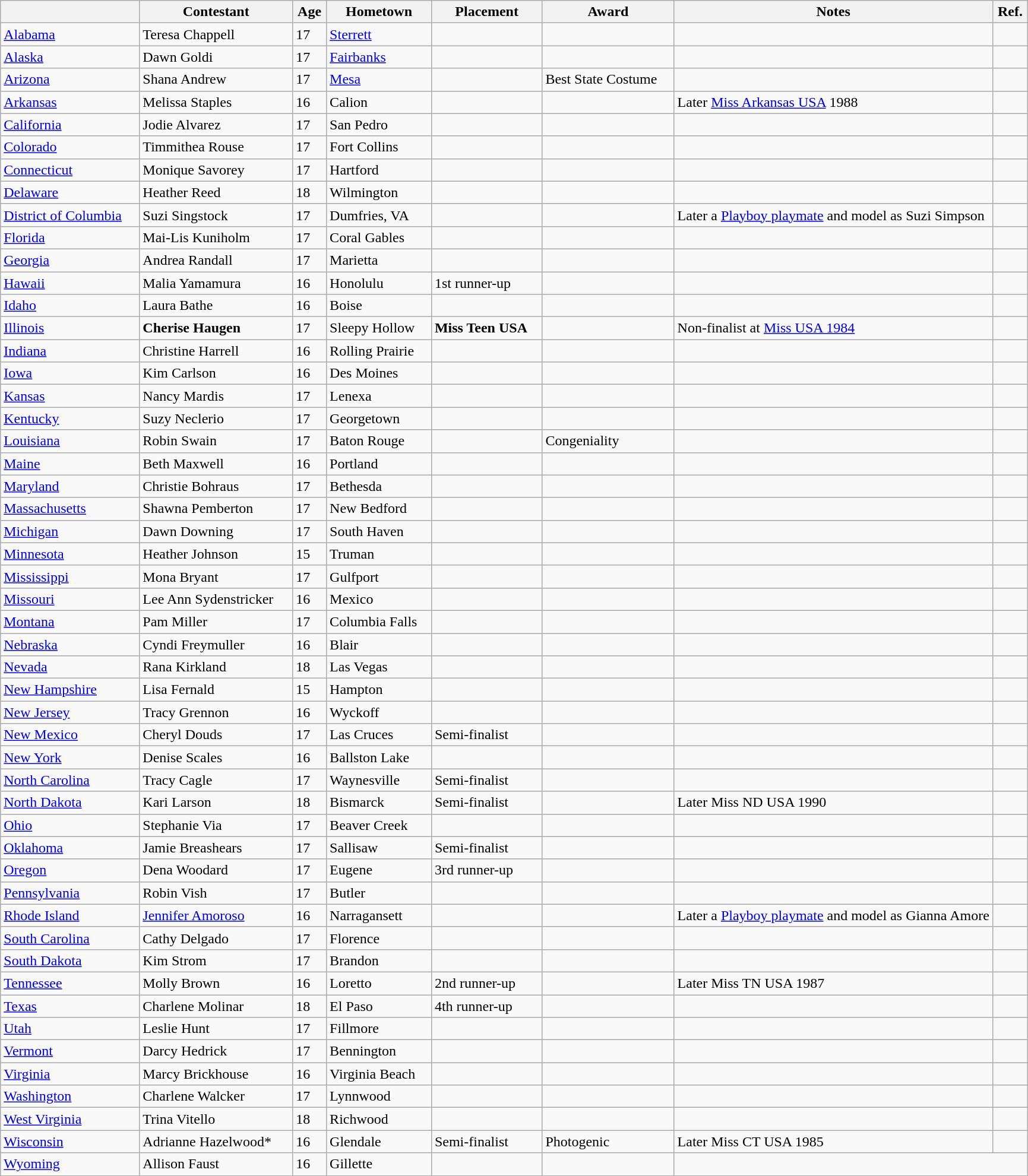<table class="wikitable">
<tr>
<th></th>
<th>Contestant</th>
<th>Age</th>
<th>Hometown</th>
<th>Placement</th>
<th>Award</th>
<th width=31%>Notes</th>
<th>Ref.</th>
</tr>
<tr>
<td><a href='#'>Alabama</a></td>
<td>Teresa Chappell</td>
<td>17</td>
<td><a href='#'>Sterrett</a></td>
<td></td>
<td></td>
<td></td>
<td></td>
</tr>
<tr>
<td><a href='#'>Alaska</a></td>
<td>Dawn Goldi</td>
<td>17</td>
<td><a href='#'>Fairbanks</a></td>
<td></td>
<td></td>
<td></td>
<td></td>
</tr>
<tr>
<td><a href='#'>Arizona</a></td>
<td>Shana Andrew</td>
<td>17</td>
<td><a href='#'>Mesa</a></td>
<td></td>
<td>Best State Costume</td>
<td></td>
<td></td>
</tr>
<tr>
<td><a href='#'>Arkansas</a></td>
<td>Melissa Staples</td>
<td>16</td>
<td>Calion</td>
<td></td>
<td></td>
<td>Later <a href='#'>Miss Arkansas USA</a> 1988</td>
<td></td>
</tr>
<tr>
<td><a href='#'>California</a></td>
<td>Jodie Alvarez</td>
<td>17</td>
<td>San Pedro</td>
<td></td>
<td></td>
<td></td>
<td></td>
</tr>
<tr>
<td><a href='#'>Colorado</a></td>
<td>Timmithea Rouse</td>
<td>17</td>
<td>Fort Collins</td>
<td></td>
<td></td>
<td></td>
<td></td>
</tr>
<tr>
<td><a href='#'>Connecticut</a></td>
<td>Monique Savorey</td>
<td>17</td>
<td>Hartford</td>
<td></td>
<td></td>
<td></td>
<td></td>
</tr>
<tr>
<td><a href='#'>Delaware</a></td>
<td>Heather Reed</td>
<td>18</td>
<td>Wilmington</td>
<td></td>
<td></td>
<td></td>
<td></td>
</tr>
<tr>
<td><a href='#'>District of Columbia</a></td>
<td>Suzi Singstock</td>
<td>17</td>
<td>Dumfries, VA</td>
<td></td>
<td></td>
<td>Later a <a href='#'>Playboy playmate</a> and model as Suzi Simpson</td>
<td></td>
</tr>
<tr>
<td><a href='#'>Florida</a></td>
<td>Mai-Lis Kuniholm</td>
<td>17</td>
<td>Coral Gables</td>
<td></td>
<td></td>
<td></td>
<td></td>
</tr>
<tr>
<td><a href='#'>Georgia</a></td>
<td>Andrea Randall</td>
<td>17</td>
<td>Marietta</td>
<td></td>
<td></td>
<td></td>
<td></td>
</tr>
<tr>
<td><a href='#'>Hawaii</a></td>
<td>Malia Yamamura</td>
<td>16</td>
<td>Honolulu</td>
<td>1st runner-up</td>
<td></td>
<td></td>
<td></td>
</tr>
<tr>
<td><a href='#'>Idaho</a></td>
<td>Laura Bathe</td>
<td>16</td>
<td>Boise</td>
<td></td>
<td></td>
<td></td>
<td></td>
</tr>
<tr>
<td><a href='#'>Illinois</a></td>
<td><strong>Cherise Haugen</strong></td>
<td>17</td>
<td>Sleepy Hollow</td>
<td><strong>Miss Teen USA</strong></td>
<td></td>
<td>Non-finalist at <a href='#'>Miss USA 1984</a></td>
<td></td>
</tr>
<tr>
<td><a href='#'>Indiana</a></td>
<td>Christine Harrell</td>
<td>16</td>
<td>Rolling Prairie</td>
<td></td>
<td></td>
<td></td>
<td></td>
</tr>
<tr>
<td><a href='#'>Iowa</a></td>
<td>Kim Carlson</td>
<td>16</td>
<td>Des Moines</td>
<td></td>
<td></td>
<td></td>
<td></td>
</tr>
<tr>
<td><a href='#'>Kansas</a></td>
<td>Nancy Mardis</td>
<td>17</td>
<td>Lenexa</td>
<td></td>
<td></td>
<td></td>
<td></td>
</tr>
<tr>
<td><a href='#'>Kentucky</a></td>
<td>Suzy Neclerio</td>
<td>17</td>
<td>Georgetown</td>
<td></td>
<td></td>
<td></td>
<td></td>
</tr>
<tr>
<td><a href='#'>Louisiana</a></td>
<td>Robin Swain</td>
<td>17</td>
<td>Baton Rouge</td>
<td></td>
<td>Congeniality</td>
<td></td>
<td></td>
</tr>
<tr>
<td><a href='#'>Maine</a></td>
<td>Beth Maxwell</td>
<td>16</td>
<td>Portland</td>
<td></td>
<td></td>
<td></td>
<td></td>
</tr>
<tr>
<td><a href='#'>Maryland</a></td>
<td>Christie Bohraus</td>
<td>17</td>
<td>Bethesda</td>
<td></td>
<td></td>
<td></td>
<td></td>
</tr>
<tr>
<td><a href='#'>Massachusetts</a></td>
<td>Shawna Pemberton</td>
<td>17</td>
<td>New Bedford</td>
<td></td>
<td></td>
<td></td>
<td></td>
</tr>
<tr>
<td><a href='#'>Michigan</a></td>
<td>Dawn Downing</td>
<td>17</td>
<td>South Haven</td>
<td></td>
<td></td>
<td></td>
<td></td>
</tr>
<tr>
<td><a href='#'>Minnesota</a></td>
<td>Heather Johnson</td>
<td>15</td>
<td>Truman</td>
<td></td>
<td></td>
<td></td>
<td></td>
</tr>
<tr>
<td><a href='#'>Mississippi</a></td>
<td>Mona Bryant</td>
<td>17</td>
<td>Gulfport</td>
<td></td>
<td></td>
<td></td>
<td></td>
</tr>
<tr>
<td><a href='#'>Missouri</a></td>
<td>Lee Ann Sydenstricker</td>
<td>16</td>
<td>Mexico</td>
<td></td>
<td></td>
<td></td>
<td></td>
</tr>
<tr>
<td><a href='#'>Montana</a></td>
<td>Pam Miller</td>
<td>17</td>
<td>Columbia Falls</td>
<td></td>
<td></td>
<td></td>
<td></td>
</tr>
<tr>
<td><a href='#'>Nebraska</a></td>
<td>Cyndi Freymuller</td>
<td>16</td>
<td>Blair</td>
<td></td>
<td></td>
<td></td>
<td></td>
</tr>
<tr>
<td><a href='#'>Nevada</a></td>
<td>Rana Kirkland</td>
<td>18</td>
<td>Las Vegas</td>
<td></td>
<td></td>
<td></td>
<td></td>
</tr>
<tr>
<td><a href='#'>New Hampshire</a></td>
<td>Lisa Fernald</td>
<td>15</td>
<td>Hampton</td>
<td></td>
<td></td>
<td></td>
<td></td>
</tr>
<tr>
<td><a href='#'>New Jersey</a></td>
<td>Tracy Grennon</td>
<td>16</td>
<td>Wyckoff</td>
<td></td>
<td></td>
<td></td>
<td></td>
</tr>
<tr>
<td><a href='#'>New Mexico</a></td>
<td>Cheryl Douds</td>
<td>17</td>
<td>Las Cruces</td>
<td>Semi-finalist</td>
<td></td>
<td></td>
<td></td>
</tr>
<tr>
<td><a href='#'>New York</a></td>
<td>Denise Scales</td>
<td>16</td>
<td>Ballston Lake</td>
<td></td>
<td></td>
<td></td>
<td></td>
</tr>
<tr>
<td><a href='#'>North Carolina</a></td>
<td>Tracy Cagle</td>
<td>17</td>
<td>Waynesville</td>
<td>Semi-finalist</td>
<td></td>
<td></td>
<td></td>
</tr>
<tr>
<td><a href='#'>North Dakota</a></td>
<td>Kari Larson</td>
<td>18</td>
<td>Bismarck</td>
<td>Semi-finalist</td>
<td></td>
<td>Later Miss ND USA 1990</td>
<td></td>
</tr>
<tr>
<td><a href='#'>Ohio</a></td>
<td>Stephanie Via</td>
<td>17</td>
<td>Beaver Creek</td>
<td></td>
<td></td>
<td></td>
<td></td>
</tr>
<tr>
<td><a href='#'>Oklahoma</a></td>
<td>Jamie Breashears</td>
<td>17</td>
<td>Sallisaw</td>
<td>Semi-finalist</td>
<td></td>
<td></td>
<td></td>
</tr>
<tr>
<td><a href='#'>Oregon</a></td>
<td>Dena Woodard</td>
<td>17</td>
<td>Eugene</td>
<td>3rd runner-up</td>
<td></td>
<td></td>
<td></td>
</tr>
<tr>
<td><a href='#'>Pennsylvania</a></td>
<td>Robin Vish</td>
<td>17</td>
<td>Butler</td>
<td></td>
<td></td>
<td></td>
<td></td>
</tr>
<tr>
<td><a href='#'>Rhode Island</a></td>
<td><a href='#'>Jennifer Amoroso</a></td>
<td>16</td>
<td>Narragansett</td>
<td></td>
<td></td>
<td>Later a <a href='#'>Playboy playmate</a> and model as Gianna Amore</td>
<td></td>
</tr>
<tr>
<td><a href='#'>South Carolina</a></td>
<td>Cathy Delgado</td>
<td>17</td>
<td>Florence</td>
<td></td>
<td></td>
<td></td>
<td></td>
</tr>
<tr>
<td><a href='#'>South Dakota</a></td>
<td>Kim Strom</td>
<td>17</td>
<td>Brandon</td>
<td></td>
<td></td>
<td></td>
<td></td>
</tr>
<tr>
<td><a href='#'>Tennessee</a></td>
<td>Molly Brown</td>
<td>16</td>
<td>Loretto</td>
<td>2nd runner-up</td>
<td></td>
<td>Later Miss TN USA 1987</td>
<td></td>
</tr>
<tr>
<td><a href='#'>Texas</a></td>
<td>Charlene Molinar</td>
<td>18</td>
<td>El Paso</td>
<td>4th runner-up</td>
<td></td>
<td></td>
<td></td>
</tr>
<tr>
<td><a href='#'>Utah</a></td>
<td>Leslie Hunt</td>
<td>17</td>
<td>Fillmore</td>
<td></td>
<td></td>
<td></td>
<td></td>
</tr>
<tr>
<td><a href='#'>Vermont</a></td>
<td>Darcy Hedrick</td>
<td>17</td>
<td>Bennington</td>
<td></td>
<td></td>
<td></td>
<td></td>
</tr>
<tr>
<td><a href='#'>Virginia</a></td>
<td>Marcy Brickhouse</td>
<td>16</td>
<td>Virginia Beach</td>
<td></td>
<td></td>
<td></td>
<td></td>
</tr>
<tr>
<td><a href='#'>Washington</a></td>
<td>Charlene Walcker</td>
<td>17</td>
<td>Lynnwood</td>
<td></td>
<td></td>
<td></td>
<td></td>
</tr>
<tr>
<td><a href='#'>West Virginia</a></td>
<td>Trina Vitello</td>
<td>18</td>
<td>Richwood</td>
<td></td>
<td></td>
<td></td>
<td></td>
</tr>
<tr>
<td><a href='#'>Wisconsin</a></td>
<td>Adrianne Hazelwood*</td>
<td>16</td>
<td>Glendale</td>
<td>Semi-finalist</td>
<td>Photogenic</td>
<td>Later Miss CT USA 1985</td>
<td></td>
</tr>
<tr>
<td><a href='#'>Wyoming</a></td>
<td>Allison Faust</td>
<td>16</td>
<td>Gillette</td>
<td></td>
<td></td>
</tr>
</table>
